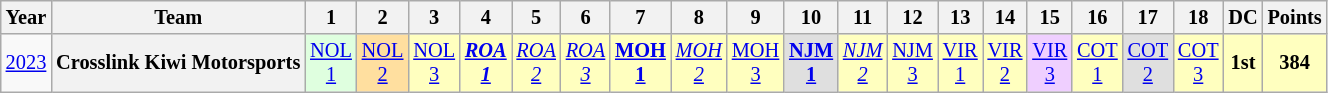<table class="wikitable" style="text-align:center; font-size:85%">
<tr>
<th>Year</th>
<th>Team</th>
<th>1</th>
<th>2</th>
<th>3</th>
<th>4</th>
<th>5</th>
<th>6</th>
<th>7</th>
<th>8</th>
<th>9</th>
<th>10</th>
<th>11</th>
<th>12</th>
<th>13</th>
<th>14</th>
<th>15</th>
<th>16</th>
<th>17</th>
<th>18</th>
<th>DC</th>
<th>Points</th>
</tr>
<tr>
<td><a href='#'>2023</a></td>
<th nowrap>Crosslink Kiwi Motorsports</th>
<td style=background:#DFFFDF><a href='#'>NOL<br>1</a><br></td>
<td style=background:#FFDF9F><a href='#'>NOL<br>2</a><br></td>
<td style=background:#FFFFBF><a href='#'>NOL<br>3</a><br></td>
<td style=background:#FFFFBF><strong><em><a href='#'>ROA<br>1</a></em></strong><br></td>
<td style=background:#FFFFBF><em><a href='#'>ROA<br>2</a></em><br></td>
<td style=background:#FFFFBF><em><a href='#'>ROA<br>3</a></em><br></td>
<td style=background:#FFFFBF><strong><a href='#'>MOH<br>1</a></strong><br></td>
<td style=background:#FFFFBF><em><a href='#'>MOH<br>2</a></em><br></td>
<td style=background:#FFFFBF><a href='#'>MOH<br>3</a><br></td>
<td style=background:#DFDFDF><strong><a href='#'>NJM<br>1</a></strong><br></td>
<td style=background:#FFFFBF><em><a href='#'>NJM<br>2</a></em><br></td>
<td style=background:#FFFFBF><a href='#'>NJM<br>3</a><br></td>
<td style=background:#FFFFBF><a href='#'>VIR<br>1</a><br></td>
<td style=background:#FFFFBF><a href='#'>VIR<br>2</a><br></td>
<td style=background:#EFCFFF><a href='#'>VIR<br>3</a><br></td>
<td style=background:#FFFFBF><a href='#'>COT<br>1</a><br></td>
<td style=background:#DFDFDF><a href='#'>COT<br>2</a><br></td>
<td style=background:#FFFFBF><a href='#'>COT<br>3</a><br></td>
<th style=background:#FFFFBF>1st</th>
<th style=background:#FFFFBF>384</th>
</tr>
</table>
